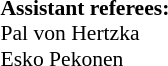<table width=50% style="font-size: 90%">
<tr>
<td><br><strong>Assistant referees:</strong>
<br> Pal von Hertzka 
<br> Esko Pekonen</td>
</tr>
</table>
